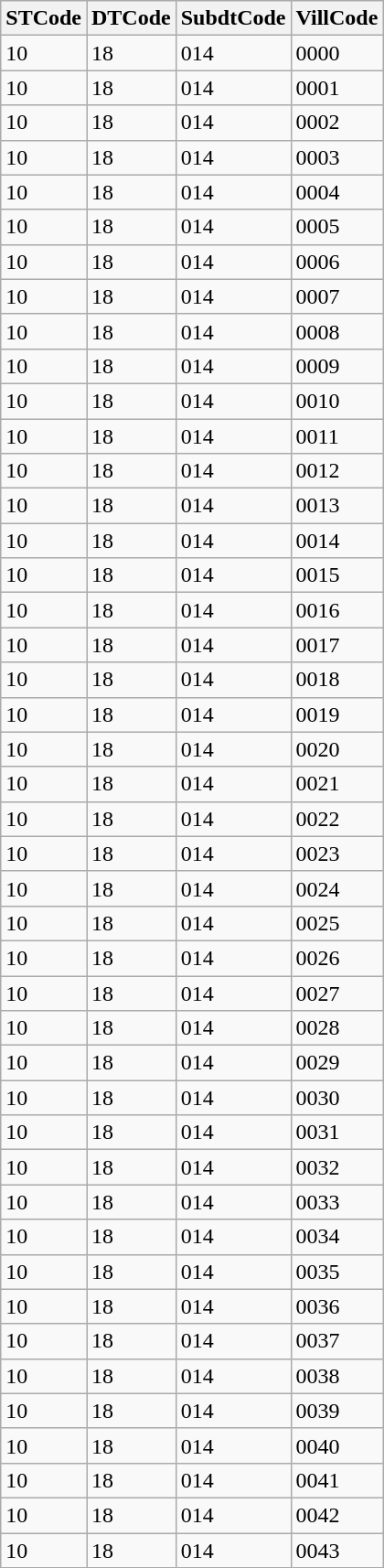<table class="wikitable">
<tr>
<th>STCode</th>
<th>DTCode</th>
<th>SubdtCode</th>
<th>VillCode</th>
</tr>
<tr>
<td>10</td>
<td>18</td>
<td>014</td>
<td>0000</td>
</tr>
<tr>
<td>10</td>
<td>18</td>
<td>014</td>
<td>0001</td>
</tr>
<tr>
<td>10</td>
<td>18</td>
<td>014</td>
<td>0002</td>
</tr>
<tr>
<td>10</td>
<td>18</td>
<td>014</td>
<td>0003</td>
</tr>
<tr>
<td>10</td>
<td>18</td>
<td>014</td>
<td>0004</td>
</tr>
<tr>
<td>10</td>
<td>18</td>
<td>014</td>
<td>0005</td>
</tr>
<tr>
<td>10</td>
<td>18</td>
<td>014</td>
<td>0006</td>
</tr>
<tr>
<td>10</td>
<td>18</td>
<td>014</td>
<td>0007</td>
</tr>
<tr>
<td>10</td>
<td>18</td>
<td>014</td>
<td>0008</td>
</tr>
<tr>
<td>10</td>
<td>18</td>
<td>014</td>
<td>0009</td>
</tr>
<tr>
<td>10</td>
<td>18</td>
<td>014</td>
<td>0010</td>
</tr>
<tr>
<td>10</td>
<td>18</td>
<td>014</td>
<td>0011</td>
</tr>
<tr>
<td>10</td>
<td>18</td>
<td>014</td>
<td>0012</td>
</tr>
<tr>
<td>10</td>
<td>18</td>
<td>014</td>
<td>0013</td>
</tr>
<tr>
<td>10</td>
<td>18</td>
<td>014</td>
<td>0014</td>
</tr>
<tr>
<td>10</td>
<td>18</td>
<td>014</td>
<td>0015</td>
</tr>
<tr>
<td>10</td>
<td>18</td>
<td>014</td>
<td>0016</td>
</tr>
<tr>
<td>10</td>
<td>18</td>
<td>014</td>
<td>0017</td>
</tr>
<tr>
<td>10</td>
<td>18</td>
<td>014</td>
<td>0018</td>
</tr>
<tr>
<td>10</td>
<td>18</td>
<td>014</td>
<td>0019</td>
</tr>
<tr>
<td>10</td>
<td>18</td>
<td>014</td>
<td>0020</td>
</tr>
<tr>
<td>10</td>
<td>18</td>
<td>014</td>
<td>0021</td>
</tr>
<tr>
<td>10</td>
<td>18</td>
<td>014</td>
<td>0022</td>
</tr>
<tr>
<td>10</td>
<td>18</td>
<td>014</td>
<td>0023</td>
</tr>
<tr>
<td>10</td>
<td>18</td>
<td>014</td>
<td>0024</td>
</tr>
<tr>
<td>10</td>
<td>18</td>
<td>014</td>
<td>0025</td>
</tr>
<tr>
<td>10</td>
<td>18</td>
<td>014</td>
<td>0026</td>
</tr>
<tr>
<td>10</td>
<td>18</td>
<td>014</td>
<td>0027</td>
</tr>
<tr>
<td>10</td>
<td>18</td>
<td>014</td>
<td>0028</td>
</tr>
<tr>
<td>10</td>
<td>18</td>
<td>014</td>
<td>0029</td>
</tr>
<tr>
<td>10</td>
<td>18</td>
<td>014</td>
<td>0030</td>
</tr>
<tr>
<td>10</td>
<td>18</td>
<td>014</td>
<td>0031</td>
</tr>
<tr>
<td>10</td>
<td>18</td>
<td>014</td>
<td>0032</td>
</tr>
<tr>
<td>10</td>
<td>18</td>
<td>014</td>
<td>0033</td>
</tr>
<tr>
<td>10</td>
<td>18</td>
<td>014</td>
<td>0034</td>
</tr>
<tr>
<td>10</td>
<td>18</td>
<td>014</td>
<td>0035</td>
</tr>
<tr>
<td>10</td>
<td>18</td>
<td>014</td>
<td>0036</td>
</tr>
<tr>
<td>10</td>
<td>18</td>
<td>014</td>
<td>0037</td>
</tr>
<tr>
<td>10</td>
<td>18</td>
<td>014</td>
<td>0038</td>
</tr>
<tr>
<td>10</td>
<td>18</td>
<td>014</td>
<td>0039</td>
</tr>
<tr>
<td>10</td>
<td>18</td>
<td>014</td>
<td>0040</td>
</tr>
<tr>
<td>10</td>
<td>18</td>
<td>014</td>
<td>0041</td>
</tr>
<tr>
<td>10</td>
<td>18</td>
<td>014</td>
<td>0042</td>
</tr>
<tr>
<td>10</td>
<td>18</td>
<td>014</td>
<td>0043</td>
</tr>
</table>
